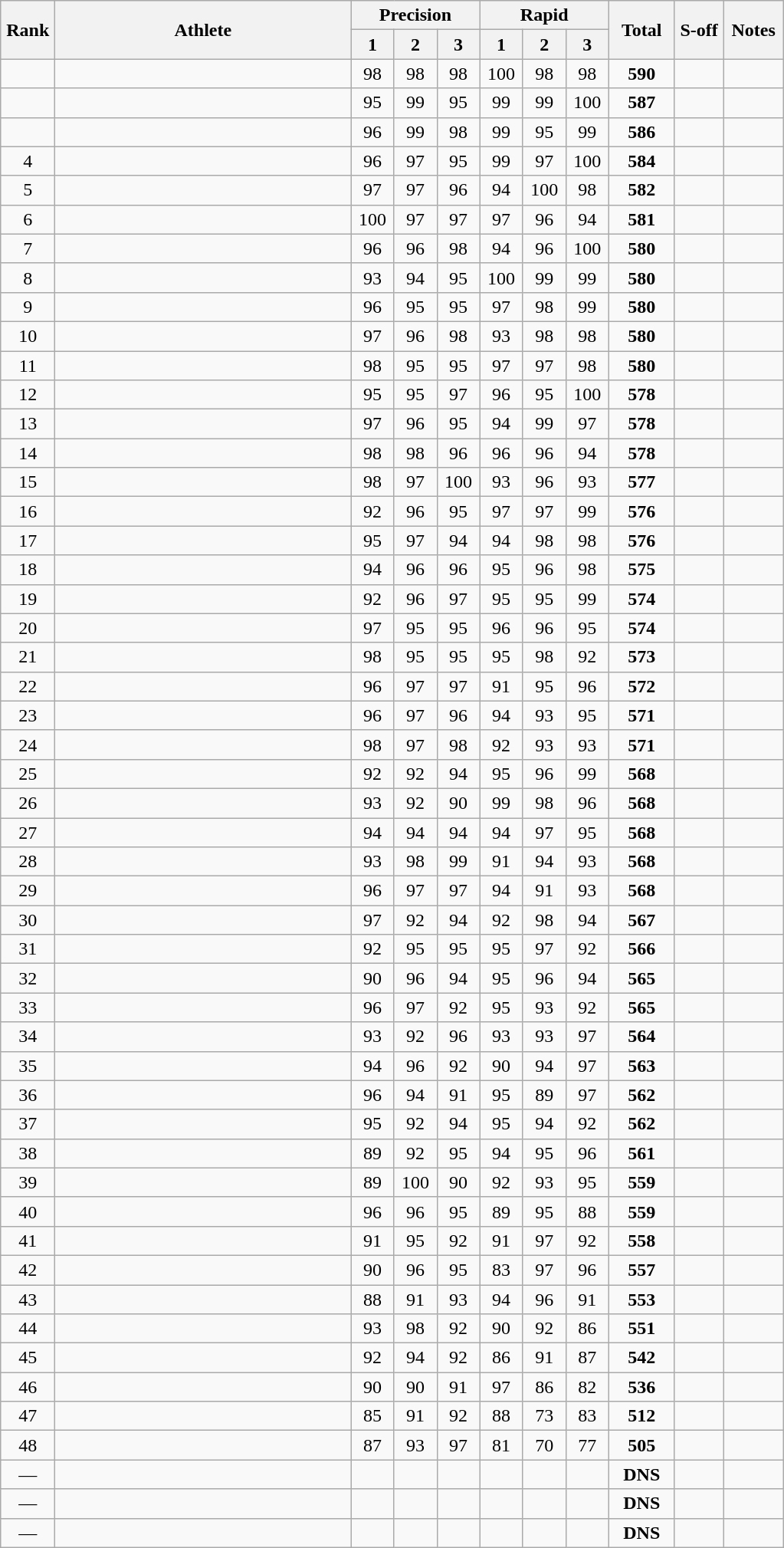<table class="wikitable" style="text-align:center">
<tr>
<th rowspan=2 width=40>Rank</th>
<th rowspan=2 width=250>Athlete</th>
<th colspan=3>Precision</th>
<th colspan=3>Rapid</th>
<th rowspan=2 width=50>Total</th>
<th rowspan=2 width=35>S-off</th>
<th rowspan=2 width=45>Notes</th>
</tr>
<tr>
<th width=30>1</th>
<th width=30>2</th>
<th width=30>3</th>
<th width=30>1</th>
<th width=30>2</th>
<th width=30>3</th>
</tr>
<tr>
<td></td>
<td align=left></td>
<td>98</td>
<td>98</td>
<td>98</td>
<td>100</td>
<td>98</td>
<td>98</td>
<td><strong>590</strong></td>
<td></td>
<td></td>
</tr>
<tr>
<td></td>
<td align=left></td>
<td>95</td>
<td>99</td>
<td>95</td>
<td>99</td>
<td>99</td>
<td>100</td>
<td><strong>587</strong></td>
<td></td>
<td></td>
</tr>
<tr>
<td></td>
<td align=left></td>
<td>96</td>
<td>99</td>
<td>98</td>
<td>99</td>
<td>95</td>
<td>99</td>
<td><strong>586</strong></td>
<td></td>
<td></td>
</tr>
<tr>
<td>4</td>
<td align=left></td>
<td>96</td>
<td>97</td>
<td>95</td>
<td>99</td>
<td>97</td>
<td>100</td>
<td><strong>584</strong></td>
<td></td>
<td></td>
</tr>
<tr>
<td>5</td>
<td align=left></td>
<td>97</td>
<td>97</td>
<td>96</td>
<td>94</td>
<td>100</td>
<td>98</td>
<td><strong>582</strong></td>
<td></td>
<td></td>
</tr>
<tr>
<td>6</td>
<td align=left></td>
<td>100</td>
<td>97</td>
<td>97</td>
<td>97</td>
<td>96</td>
<td>94</td>
<td><strong>581</strong></td>
<td></td>
<td></td>
</tr>
<tr>
<td>7</td>
<td align=left></td>
<td>96</td>
<td>96</td>
<td>98</td>
<td>94</td>
<td>96</td>
<td>100</td>
<td><strong>580</strong></td>
<td></td>
<td></td>
</tr>
<tr>
<td>8</td>
<td align=left></td>
<td>93</td>
<td>94</td>
<td>95</td>
<td>100</td>
<td>99</td>
<td>99</td>
<td><strong>580</strong></td>
<td></td>
<td></td>
</tr>
<tr>
<td>9</td>
<td align=left></td>
<td>96</td>
<td>95</td>
<td>95</td>
<td>97</td>
<td>98</td>
<td>99</td>
<td><strong>580</strong></td>
<td></td>
<td></td>
</tr>
<tr>
<td>10</td>
<td align=left></td>
<td>97</td>
<td>96</td>
<td>98</td>
<td>93</td>
<td>98</td>
<td>98</td>
<td><strong>580</strong></td>
<td></td>
<td></td>
</tr>
<tr>
<td>11</td>
<td align=left></td>
<td>98</td>
<td>95</td>
<td>95</td>
<td>97</td>
<td>97</td>
<td>98</td>
<td><strong>580</strong></td>
<td></td>
<td></td>
</tr>
<tr>
<td>12</td>
<td align=left></td>
<td>95</td>
<td>95</td>
<td>97</td>
<td>96</td>
<td>95</td>
<td>100</td>
<td><strong>578</strong></td>
<td></td>
<td></td>
</tr>
<tr>
<td>13</td>
<td align=left></td>
<td>97</td>
<td>96</td>
<td>95</td>
<td>94</td>
<td>99</td>
<td>97</td>
<td><strong>578</strong></td>
<td></td>
<td></td>
</tr>
<tr>
<td>14</td>
<td align=left></td>
<td>98</td>
<td>98</td>
<td>96</td>
<td>96</td>
<td>96</td>
<td>94</td>
<td><strong>578</strong></td>
<td></td>
<td></td>
</tr>
<tr>
<td>15</td>
<td align=left></td>
<td>98</td>
<td>97</td>
<td>100</td>
<td>93</td>
<td>96</td>
<td>93</td>
<td><strong>577</strong></td>
<td></td>
<td></td>
</tr>
<tr>
<td>16</td>
<td align=left></td>
<td>92</td>
<td>96</td>
<td>95</td>
<td>97</td>
<td>97</td>
<td>99</td>
<td><strong>576</strong></td>
<td></td>
<td></td>
</tr>
<tr>
<td>17</td>
<td align=left></td>
<td>95</td>
<td>97</td>
<td>94</td>
<td>94</td>
<td>98</td>
<td>98</td>
<td><strong>576</strong></td>
<td></td>
<td></td>
</tr>
<tr>
<td>18</td>
<td align=left></td>
<td>94</td>
<td>96</td>
<td>96</td>
<td>95</td>
<td>96</td>
<td>98</td>
<td><strong>575</strong></td>
<td></td>
<td></td>
</tr>
<tr>
<td>19</td>
<td align=left></td>
<td>92</td>
<td>96</td>
<td>97</td>
<td>95</td>
<td>95</td>
<td>99</td>
<td><strong>574</strong></td>
<td></td>
<td></td>
</tr>
<tr>
<td>20</td>
<td align=left></td>
<td>97</td>
<td>95</td>
<td>95</td>
<td>96</td>
<td>96</td>
<td>95</td>
<td><strong>574</strong></td>
<td></td>
<td></td>
</tr>
<tr>
<td>21</td>
<td align=left></td>
<td>98</td>
<td>95</td>
<td>95</td>
<td>95</td>
<td>98</td>
<td>92</td>
<td><strong>573</strong></td>
<td></td>
<td></td>
</tr>
<tr>
<td>22</td>
<td align=left></td>
<td>96</td>
<td>97</td>
<td>97</td>
<td>91</td>
<td>95</td>
<td>96</td>
<td><strong>572</strong></td>
<td></td>
<td></td>
</tr>
<tr>
<td>23</td>
<td align=left></td>
<td>96</td>
<td>97</td>
<td>96</td>
<td>94</td>
<td>93</td>
<td>95</td>
<td><strong>571</strong></td>
<td></td>
<td></td>
</tr>
<tr>
<td>24</td>
<td align=left></td>
<td>98</td>
<td>97</td>
<td>98</td>
<td>92</td>
<td>93</td>
<td>93</td>
<td><strong>571</strong></td>
<td></td>
<td></td>
</tr>
<tr>
<td>25</td>
<td align=left></td>
<td>92</td>
<td>92</td>
<td>94</td>
<td>95</td>
<td>96</td>
<td>99</td>
<td><strong>568</strong></td>
<td></td>
<td></td>
</tr>
<tr>
<td>26</td>
<td align=left></td>
<td>93</td>
<td>92</td>
<td>90</td>
<td>99</td>
<td>98</td>
<td>96</td>
<td><strong>568</strong></td>
<td></td>
<td></td>
</tr>
<tr>
<td>27</td>
<td align=left></td>
<td>94</td>
<td>94</td>
<td>94</td>
<td>94</td>
<td>97</td>
<td>95</td>
<td><strong>568</strong></td>
<td></td>
<td></td>
</tr>
<tr>
<td>28</td>
<td align=left></td>
<td>93</td>
<td>98</td>
<td>99</td>
<td>91</td>
<td>94</td>
<td>93</td>
<td><strong>568</strong></td>
<td></td>
<td></td>
</tr>
<tr>
<td>29</td>
<td align=left></td>
<td>96</td>
<td>97</td>
<td>97</td>
<td>94</td>
<td>91</td>
<td>93</td>
<td><strong>568</strong></td>
<td></td>
<td></td>
</tr>
<tr>
<td>30</td>
<td align=left></td>
<td>97</td>
<td>92</td>
<td>94</td>
<td>92</td>
<td>98</td>
<td>94</td>
<td><strong>567</strong></td>
<td></td>
<td></td>
</tr>
<tr>
<td>31</td>
<td align=left></td>
<td>92</td>
<td>95</td>
<td>95</td>
<td>95</td>
<td>97</td>
<td>92</td>
<td><strong>566</strong></td>
<td></td>
<td></td>
</tr>
<tr>
<td>32</td>
<td align=left></td>
<td>90</td>
<td>96</td>
<td>94</td>
<td>95</td>
<td>96</td>
<td>94</td>
<td><strong>565</strong></td>
<td></td>
<td></td>
</tr>
<tr>
<td>33</td>
<td align=left></td>
<td>96</td>
<td>97</td>
<td>92</td>
<td>95</td>
<td>93</td>
<td>92</td>
<td><strong>565</strong></td>
<td></td>
<td></td>
</tr>
<tr>
<td>34</td>
<td align=left></td>
<td>93</td>
<td>92</td>
<td>96</td>
<td>93</td>
<td>93</td>
<td>97</td>
<td><strong>564</strong></td>
<td></td>
<td></td>
</tr>
<tr>
<td>35</td>
<td align=left></td>
<td>94</td>
<td>96</td>
<td>92</td>
<td>90</td>
<td>94</td>
<td>97</td>
<td><strong>563</strong></td>
<td></td>
<td></td>
</tr>
<tr>
<td>36</td>
<td align=left></td>
<td>96</td>
<td>94</td>
<td>91</td>
<td>95</td>
<td>89</td>
<td>97</td>
<td><strong>562</strong></td>
<td></td>
<td></td>
</tr>
<tr>
<td>37</td>
<td align=left></td>
<td>95</td>
<td>92</td>
<td>94</td>
<td>95</td>
<td>94</td>
<td>92</td>
<td><strong>562</strong></td>
<td></td>
<td></td>
</tr>
<tr>
<td>38</td>
<td align=left></td>
<td>89</td>
<td>92</td>
<td>95</td>
<td>94</td>
<td>95</td>
<td>96</td>
<td><strong>561</strong></td>
<td></td>
<td></td>
</tr>
<tr>
<td>39</td>
<td align=left></td>
<td>89</td>
<td>100</td>
<td>90</td>
<td>92</td>
<td>93</td>
<td>95</td>
<td><strong>559</strong></td>
<td></td>
<td></td>
</tr>
<tr>
<td>40</td>
<td align=left></td>
<td>96</td>
<td>96</td>
<td>95</td>
<td>89</td>
<td>95</td>
<td>88</td>
<td><strong>559</strong></td>
<td></td>
<td></td>
</tr>
<tr>
<td>41</td>
<td align=left></td>
<td>91</td>
<td>95</td>
<td>92</td>
<td>91</td>
<td>97</td>
<td>92</td>
<td><strong>558</strong></td>
<td></td>
<td></td>
</tr>
<tr>
<td>42</td>
<td align=left></td>
<td>90</td>
<td>96</td>
<td>95</td>
<td>83</td>
<td>97</td>
<td>96</td>
<td><strong>557</strong></td>
<td></td>
<td></td>
</tr>
<tr>
<td>43</td>
<td align=left></td>
<td>88</td>
<td>91</td>
<td>93</td>
<td>94</td>
<td>96</td>
<td>91</td>
<td><strong>553</strong></td>
<td></td>
<td></td>
</tr>
<tr>
<td>44</td>
<td align=left></td>
<td>93</td>
<td>98</td>
<td>92</td>
<td>90</td>
<td>92</td>
<td>86</td>
<td><strong>551</strong></td>
<td></td>
<td></td>
</tr>
<tr>
<td>45</td>
<td align=left></td>
<td>92</td>
<td>94</td>
<td>92</td>
<td>86</td>
<td>91</td>
<td>87</td>
<td><strong>542</strong></td>
<td></td>
<td></td>
</tr>
<tr>
<td>46</td>
<td align=left></td>
<td>90</td>
<td>90</td>
<td>91</td>
<td>97</td>
<td>86</td>
<td>82</td>
<td><strong>536</strong></td>
<td></td>
<td></td>
</tr>
<tr>
<td>47</td>
<td align=left></td>
<td>85</td>
<td>91</td>
<td>92</td>
<td>88</td>
<td>73</td>
<td>83</td>
<td><strong>512</strong></td>
<td></td>
<td></td>
</tr>
<tr>
<td>48</td>
<td align=left></td>
<td>87</td>
<td>93</td>
<td>97</td>
<td>81</td>
<td>70</td>
<td>77</td>
<td><strong>505</strong></td>
<td></td>
<td></td>
</tr>
<tr>
<td>—</td>
<td align=left></td>
<td></td>
<td></td>
<td></td>
<td></td>
<td></td>
<td></td>
<td><strong>DNS</strong></td>
<td></td>
<td></td>
</tr>
<tr>
<td>—</td>
<td align=left></td>
<td></td>
<td></td>
<td></td>
<td></td>
<td></td>
<td></td>
<td><strong>DNS</strong></td>
<td></td>
<td></td>
</tr>
<tr>
<td>—</td>
<td align=left></td>
<td></td>
<td></td>
<td></td>
<td></td>
<td></td>
<td></td>
<td><strong>DNS</strong></td>
<td></td>
<td></td>
</tr>
</table>
